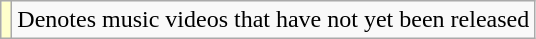<table class="wikitable">
<tr>
<td style="background:#FFFFCC;"></td>
<td>Denotes music videos that have not yet been released</td>
</tr>
</table>
